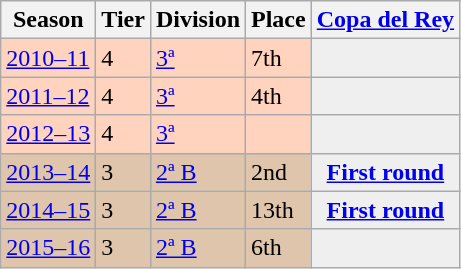<table class="wikitable">
<tr style="background:#f0f6fa;">
<th>Season</th>
<th>Tier</th>
<th>Division</th>
<th>Place</th>
<th><a href='#'>Copa del Rey</a></th>
</tr>
<tr>
<td style="background:#FFD3BD;"><a href='#'>2010–11</a></td>
<td style="background:#FFD3BD;">4</td>
<td style="background:#FFD3BD;"><a href='#'>3ª</a></td>
<td style="background:#FFD3BD;">7th</td>
<td style="background:#efefef;"></td>
</tr>
<tr>
<td style="background:#FFD3BD;"><a href='#'>2011–12</a></td>
<td style="background:#FFD3BD;">4</td>
<td style="background:#FFD3BD;"><a href='#'>3ª</a></td>
<td style="background:#FFD3BD;">4th</td>
<td style="background:#efefef;"></td>
</tr>
<tr>
<td style="background:#FFD3BD;"><a href='#'>2012–13</a></td>
<td style="background:#FFD3BD;">4</td>
<td style="background:#FFD3BD;"><a href='#'>3ª</a></td>
<td style="background:#FFD3BD;"></td>
<td style="background:#efefef;"></td>
</tr>
<tr>
<td style="background:#DEC5AB;"><a href='#'>2013–14</a></td>
<td style="background:#DEC5AB;">3</td>
<td style="background:#DEC5AB;"><a href='#'>2ª B</a></td>
<td style="background:#DEC5AB;">2nd</td>
<th style="background:#efefef;"><a href='#'>First round</a></th>
</tr>
<tr>
<td style="background:#DEC5AB;"><a href='#'>2014–15</a></td>
<td style="background:#DEC5AB;">3</td>
<td style="background:#DEC5AB;"><a href='#'>2ª B</a></td>
<td style="background:#DEC5AB;">13th</td>
<th style="background:#efefef;"><a href='#'>First round</a></th>
</tr>
<tr>
<td style="background:#DEC5AB;"><a href='#'>2015–16</a></td>
<td style="background:#DEC5AB;">3</td>
<td style="background:#DEC5AB;"><a href='#'>2ª B</a></td>
<td style="background:#DEC5AB;">6th</td>
<th style="background:#efefef;"></th>
</tr>
</table>
